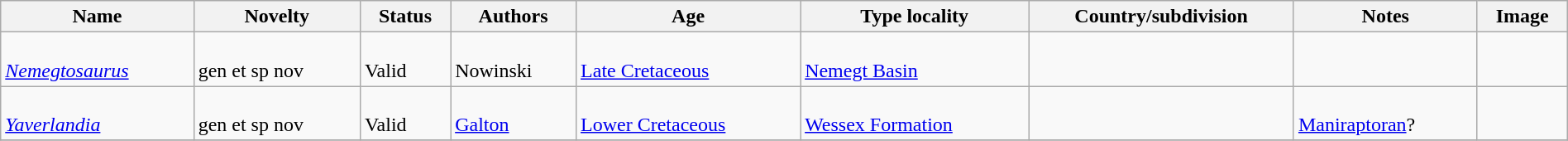<table class="wikitable sortable" align="center" width="100%">
<tr>
<th>Name</th>
<th>Novelty</th>
<th>Status</th>
<th>Authors</th>
<th>Age</th>
<th>Type locality</th>
<th>Country/subdivision</th>
<th>Notes</th>
<th>Image</th>
</tr>
<tr>
<td><br><em><a href='#'>Nemegtosaurus</a></em></td>
<td><br>gen et sp nov</td>
<td><br>Valid</td>
<td><br>Nowinski</td>
<td><br><a href='#'>Late Cretaceous</a></td>
<td><br><a href='#'>Nemegt Basin</a></td>
<td><br></td>
<td></td>
<td></td>
</tr>
<tr>
<td><br><em><a href='#'>Yaverlandia</a></em></td>
<td><br>gen et sp nov</td>
<td><br>Valid</td>
<td><br><a href='#'>Galton</a></td>
<td><br><a href='#'>Lower Cretaceous</a></td>
<td><br><a href='#'>Wessex Formation</a></td>
<td><br></td>
<td><br><a href='#'>Maniraptoran</a>?</td>
<td></td>
</tr>
<tr>
</tr>
</table>
